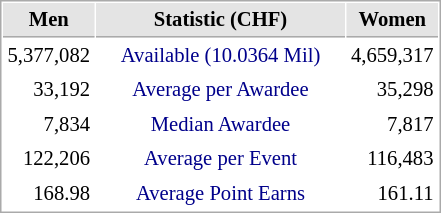<table cellspacing="1" cellpadding="3" style="border:1px solid #aaa; font-size:86%;">
<tr style="background:#e4e4e4;">
<th style="border-bottom:1px solid #aaa; width:45px;">Men</th>
<th style="border-bottom:1px solid #aaa; width:160px;">Statistic (CHF)</th>
<th style="border-bottom:1px solid #aaa; width:45px;">Women</th>
</tr>
<tr>
<td align="right">5,377,082</td>
<td style="color: darkblue; white-space:nowrap;" align="center">Available (10.0364 Mil)</td>
<td align="right">4,659,317</td>
</tr>
<tr>
<td align="right">33,192</td>
<td style="color: darkblue;" align="center">Average per Awardee</td>
<td align="right">35,298</td>
</tr>
<tr>
<td align="right">7,834</td>
<td style="color: darkblue;" align="center">Median Awardee</td>
<td align="right">7,817</td>
</tr>
<tr>
<td align="right">122,206</td>
<td style="color: darkblue;" align="center">Average per Event</td>
<td align="right">116,483</td>
</tr>
<tr>
<td align="right">168.98</td>
<td style="color: darkblue;" align="center">Average Point Earns</td>
<td align="right">161.11</td>
</tr>
</table>
